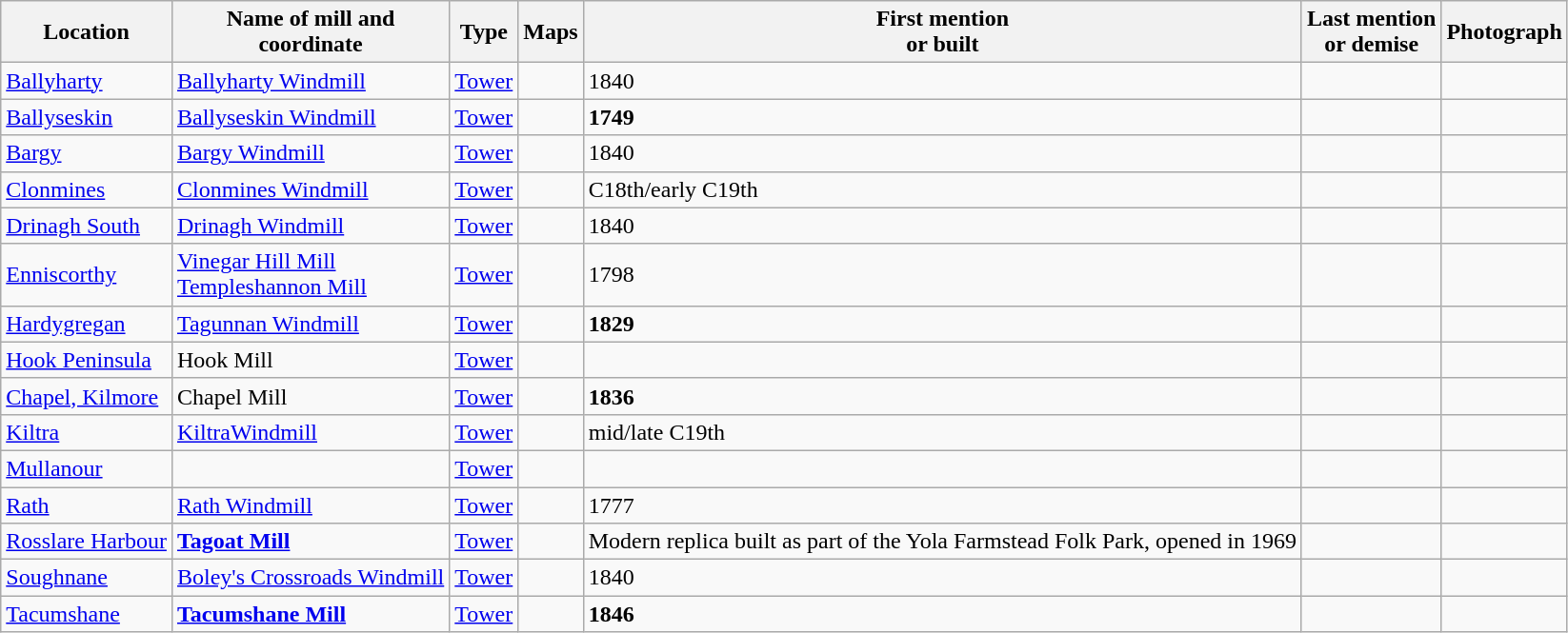<table class="wikitable">
<tr>
<th>Location</th>
<th>Name of mill and<br>coordinate</th>
<th>Type</th>
<th>Maps</th>
<th>First mention<br>or built</th>
<th>Last mention<br> or demise</th>
<th>Photograph</th>
</tr>
<tr>
<td><a href='#'>Ballyharty</a></td>
<td><a href='#'>Ballyharty Windmill</a></td>
<td><a href='#'>Tower</a></td>
<td></td>
<td>1840</td>
<td></td>
<td></td>
</tr>
<tr>
<td><a href='#'>Ballyseskin</a></td>
<td><a href='#'>Ballyseskin Windmill</a></td>
<td><a href='#'>Tower</a></td>
<td></td>
<td><strong>1749</strong></td>
<td></td>
<td></td>
</tr>
<tr>
<td><a href='#'>Bargy</a></td>
<td><a href='#'>Bargy Windmill</a></td>
<td><a href='#'>Tower</a></td>
<td></td>
<td>1840</td>
<td></td>
<td></td>
</tr>
<tr>
<td><a href='#'>Clonmines</a></td>
<td><a href='#'>Clonmines Windmill</a></td>
<td><a href='#'>Tower</a></td>
<td></td>
<td>C18th/early C19th</td>
<td></td>
<td></td>
</tr>
<tr>
<td><a href='#'>Drinagh South</a></td>
<td><a href='#'>Drinagh Windmill</a></td>
<td><a href='#'>Tower</a></td>
<td></td>
<td>1840</td>
<td></td>
<td></td>
</tr>
<tr>
<td><a href='#'>Enniscorthy</a></td>
<td><a href='#'>Vinegar Hill Mill<br>Templeshannon Mill</a><br></td>
<td><a href='#'>Tower</a></td>
<td></td>
<td>1798</td>
<td></td>
<td></td>
</tr>
<tr>
<td><a href='#'>Hardygregan</a></td>
<td><a href='#'>Tagunnan Windmill</a></td>
<td><a href='#'>Tower</a></td>
<td></td>
<td><strong>1829</strong></td>
<td></td>
<td></td>
</tr>
<tr>
<td><a href='#'>Hook Peninsula</a></td>
<td>Hook Mill</td>
<td><a href='#'>Tower</a></td>
<td></td>
<td></td>
<td></td>
<td></td>
</tr>
<tr>
<td><a href='#'>Chapel, Kilmore</a></td>
<td>Chapel Mill<br></td>
<td><a href='#'>Tower</a></td>
<td></td>
<td><strong>1836</strong></td>
<td></td>
<td></td>
</tr>
<tr>
<td><a href='#'>Kiltra</a></td>
<td><a href='#'>KiltraWindmill</a></td>
<td><a href='#'>Tower</a></td>
<td></td>
<td>mid/late C19th</td>
<td></td>
<td></td>
</tr>
<tr>
<td><a href='#'>Mullanour</a></td>
<td></td>
<td><a href='#'>Tower</a></td>
<td></td>
<td></td>
<td></td>
<td></td>
</tr>
<tr>
<td><a href='#'>Rath</a></td>
<td><a href='#'>Rath Windmill</a></td>
<td><a href='#'>Tower</a></td>
<td></td>
<td>1777</td>
<td></td>
<td></td>
</tr>
<tr>
<td><a href='#'>Rosslare Harbour</a></td>
<td><strong><a href='#'>Tagoat Mill</a></strong><br></td>
<td><a href='#'>Tower</a></td>
<td></td>
<td>Modern replica built as part of the Yola Farmstead Folk Park, opened in 1969</td>
<td></td>
<td></td>
</tr>
<tr>
<td><a href='#'>Soughnane</a></td>
<td><a href='#'>Boley's Crossroads Windmill</a></td>
<td><a href='#'>Tower</a></td>
<td></td>
<td>1840</td>
<td></td>
<td></td>
</tr>
<tr>
<td><a href='#'>Tacumshane</a></td>
<td><strong><a href='#'>Tacumshane Mill</a></strong><br></td>
<td><a href='#'>Tower</a></td>
<td></td>
<td><strong>1846</strong></td>
<td></td>
<td></td>
</tr>
</table>
